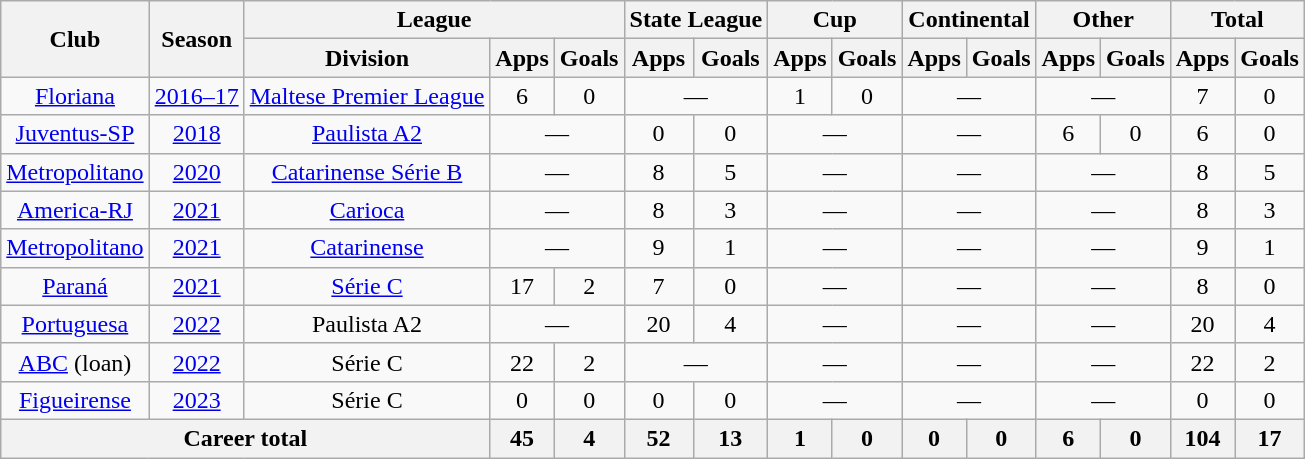<table class="wikitable" style="text-align: center;">
<tr>
<th rowspan="2">Club</th>
<th rowspan="2">Season</th>
<th colspan="3">League</th>
<th colspan="2">State League</th>
<th colspan="2">Cup</th>
<th colspan="2">Continental</th>
<th colspan="2">Other</th>
<th colspan="2">Total</th>
</tr>
<tr>
<th>Division</th>
<th>Apps</th>
<th>Goals</th>
<th>Apps</th>
<th>Goals</th>
<th>Apps</th>
<th>Goals</th>
<th>Apps</th>
<th>Goals</th>
<th>Apps</th>
<th>Goals</th>
<th>Apps</th>
<th>Goals</th>
</tr>
<tr>
<td valign="center"><a href='#'>Floriana</a></td>
<td><a href='#'>2016–17</a></td>
<td><a href='#'>Maltese Premier League</a></td>
<td>6</td>
<td>0</td>
<td colspan="2">—</td>
<td>1</td>
<td>0</td>
<td colspan="2">—</td>
<td colspan="2">—</td>
<td>7</td>
<td>0</td>
</tr>
<tr>
<td valign="center"><a href='#'>Juventus-SP</a></td>
<td><a href='#'>2018</a></td>
<td><a href='#'>Paulista A2</a></td>
<td colspan="2">—</td>
<td>0</td>
<td>0</td>
<td colspan="2">—</td>
<td colspan="2">—</td>
<td>6</td>
<td>0</td>
<td>6</td>
<td>0</td>
</tr>
<tr>
<td valign="center"><a href='#'>Metropolitano</a></td>
<td><a href='#'>2020</a></td>
<td><a href='#'>Catarinense Série B</a></td>
<td colspan="2">—</td>
<td>8</td>
<td>5</td>
<td colspan="2">—</td>
<td colspan="2">—</td>
<td colspan="2">—</td>
<td>8</td>
<td>5</td>
</tr>
<tr>
<td valign="center"><a href='#'>America-RJ</a></td>
<td><a href='#'>2021</a></td>
<td><a href='#'>Carioca</a></td>
<td colspan="2">—</td>
<td>8</td>
<td>3</td>
<td colspan="2">—</td>
<td colspan="2">—</td>
<td colspan="2">—</td>
<td>8</td>
<td>3</td>
</tr>
<tr>
<td valign="center"><a href='#'>Metropolitano</a></td>
<td><a href='#'>2021</a></td>
<td><a href='#'>Catarinense</a></td>
<td colspan="2">—</td>
<td>9</td>
<td>1</td>
<td colspan="2">—</td>
<td colspan="2">—</td>
<td colspan="2">—</td>
<td>9</td>
<td>1</td>
</tr>
<tr>
<td valign="center"><a href='#'>Paraná</a></td>
<td><a href='#'>2021</a></td>
<td><a href='#'>Série C</a></td>
<td>17</td>
<td>2</td>
<td>7</td>
<td>0</td>
<td colspan="2">—</td>
<td colspan="2">—</td>
<td colspan="2">—</td>
<td>8</td>
<td>0</td>
</tr>
<tr>
<td valign="center"><a href='#'>Portuguesa</a></td>
<td><a href='#'>2022</a></td>
<td>Paulista A2</td>
<td colspan="2">—</td>
<td>20</td>
<td>4</td>
<td colspan="2">—</td>
<td colspan="2">—</td>
<td colspan="2">—</td>
<td>20</td>
<td>4</td>
</tr>
<tr>
<td valign="center"><a href='#'>ABC</a> (loan)</td>
<td><a href='#'>2022</a></td>
<td>Série C</td>
<td>22</td>
<td>2</td>
<td colspan="2">—</td>
<td colspan="2">—</td>
<td colspan="2">—</td>
<td colspan="2">—</td>
<td>22</td>
<td>2</td>
</tr>
<tr>
<td><a href='#'>Figueirense</a></td>
<td><a href='#'>2023</a></td>
<td>Série C</td>
<td>0</td>
<td>0</td>
<td>0</td>
<td>0</td>
<td colspan="2">—</td>
<td colspan="2">—</td>
<td colspan="2">—</td>
<td>0</td>
<td>0</td>
</tr>
<tr>
<th colspan="3"><strong>Career total</strong></th>
<th>45</th>
<th>4</th>
<th>52</th>
<th>13</th>
<th>1</th>
<th>0</th>
<th>0</th>
<th>0</th>
<th>6</th>
<th>0</th>
<th>104</th>
<th>17</th>
</tr>
</table>
